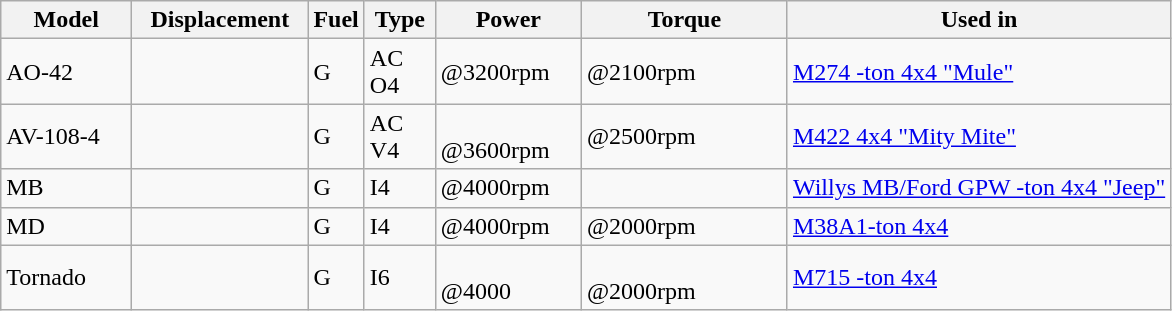<table class="wikitable">
<tr>
<th style="width: 80px;">Model</th>
<th style="width: 110px;">Displacement</th>
<th style="width: 30px;">Fuel</th>
<th style="width: 40px;">Type</th>
<th style="width: 90px;">Power</th>
<th style="width: 130px;">Torque</th>
<th>Used in</th>
</tr>
<tr>
<td>AO-42</td>
<td></td>
<td>G</td>
<td>AC O4</td>
<td> @3200rpm</td>
<td> @2100rpm</td>
<td><a href='#'>M274 -ton 4x4 "Mule"</a></td>
</tr>
<tr>
<td>AV-108-4</td>
<td></td>
<td>G</td>
<td>AC V4</td>
<td> <br> @3600rpm</td>
<td> @2500rpm</td>
<td><a href='#'>M422  4x4 "Mity Mite"</a></td>
</tr>
<tr>
<td>MB</td>
<td></td>
<td>G</td>
<td>I4</td>
<td> @4000rpm</td>
<td></td>
<td><a href='#'>Willys MB/Ford GPW -ton 4x4 "Jeep"</a></td>
</tr>
<tr>
<td>MD</td>
<td></td>
<td>G</td>
<td>I4</td>
<td> @4000rpm</td>
<td> @2000rpm</td>
<td><a href='#'>M38A1-ton 4x4</a></td>
</tr>
<tr>
<td>Tornado</td>
<td></td>
<td>G</td>
<td>I6</td>
<td> <br> @4000</td>
<td><br>@2000rpm</td>
<td><a href='#'>M715 -ton 4x4</a></td>
</tr>
</table>
